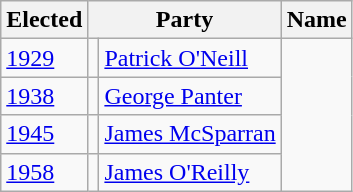<table class="wikitable">
<tr>
<th>Elected</th>
<th colspan=2>Party</th>
<th>Name</th>
</tr>
<tr>
<td><a href='#'>1929</a></td>
<td></td>
<td><a href='#'>Patrick O'Neill</a></td>
</tr>
<tr>
<td><a href='#'>1938</a></td>
<td></td>
<td><a href='#'>George Panter</a></td>
</tr>
<tr>
<td><a href='#'>1945</a></td>
<td></td>
<td><a href='#'>James McSparran</a></td>
</tr>
<tr>
<td><a href='#'>1958</a></td>
<td></td>
<td><a href='#'>James O'Reilly</a></td>
</tr>
</table>
